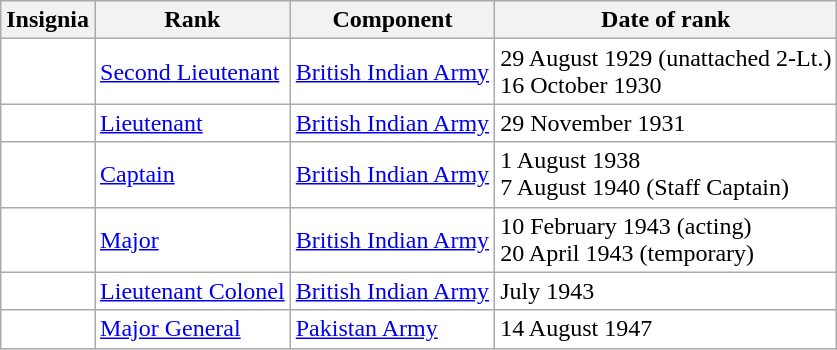<table class="wikitable" style="background:white">
<tr>
<th>Insignia</th>
<th>Rank</th>
<th>Component</th>
<th>Date of rank</th>
</tr>
<tr>
<td align="center"></td>
<td><a href='#'>Second Lieutenant</a></td>
<td><a href='#'>British Indian Army</a></td>
<td>29 August 1929 (unattached 2-Lt.)<br> 16 October 1930</td>
</tr>
<tr>
<td align="center"></td>
<td><a href='#'>Lieutenant</a></td>
<td><a href='#'>British Indian Army</a></td>
<td>29 November 1931</td>
</tr>
<tr>
<td align="center"></td>
<td><a href='#'>Captain</a></td>
<td><a href='#'>British Indian Army</a></td>
<td>1 August 1938<br>7 August 1940 (Staff Captain)</td>
</tr>
<tr>
<td align="center"></td>
<td><a href='#'>Major</a></td>
<td><a href='#'>British Indian Army</a></td>
<td>10 February 1943 (acting)<br>20 April 1943 (temporary)</td>
</tr>
<tr>
<td align="center"></td>
<td><a href='#'>Lieutenant Colonel</a></td>
<td><a href='#'>British Indian Army</a></td>
<td>July 1943</td>
</tr>
<tr>
<td align="center"></td>
<td><a href='#'>Major General</a></td>
<td><a href='#'>Pakistan Army</a></td>
<td>14 August 1947</td>
</tr>
</table>
